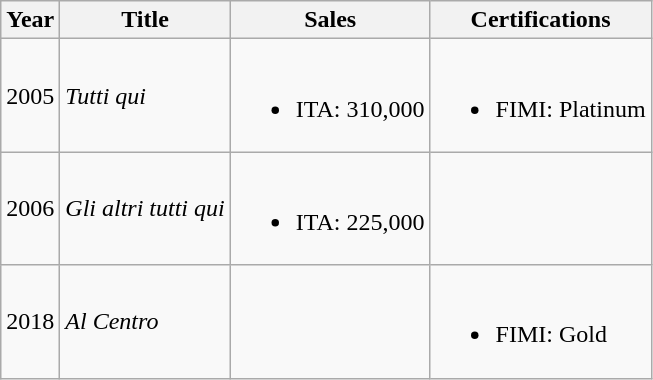<table class="wikitable">
<tr>
<th>Year</th>
<th>Title</th>
<th>Sales</th>
<th>Certifications</th>
</tr>
<tr>
<td>2005</td>
<td><em>Tutti qui</em></td>
<td><br><ul><li>ITA: 310,000</li></ul></td>
<td><br><ul><li>FIMI: Platinum</li></ul></td>
</tr>
<tr>
<td>2006</td>
<td><em>Gli altri tutti qui	</em></td>
<td><br><ul><li>ITA: 225,000</li></ul></td>
<td></td>
</tr>
<tr>
<td>2018</td>
<td><em>Al Centro	</em></td>
<td></td>
<td><br><ul><li>FIMI: Gold</li></ul></td>
</tr>
</table>
